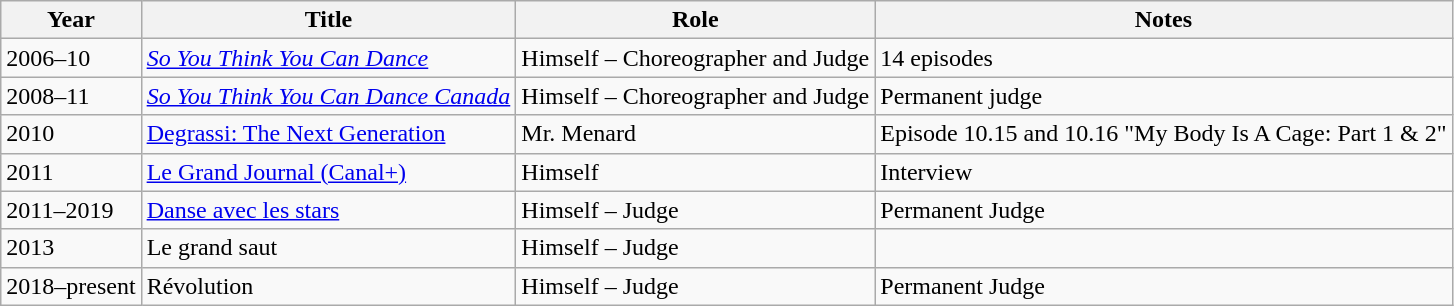<table class="wikitable sortable">
<tr>
<th>Year</th>
<th>Title</th>
<th>Role</th>
<th class="unsortable">Notes</th>
</tr>
<tr>
<td>2006–10</td>
<td><em><a href='#'>So You Think You Can Dance</a></em></td>
<td>Himself – Choreographer and Judge</td>
<td>14 episodes</td>
</tr>
<tr>
<td>2008–11</td>
<td><em><a href='#'>So You Think You Can Dance Canada</a></em></td>
<td>Himself – Choreographer and Judge</td>
<td>Permanent judge</td>
</tr>
<tr>
<td>2010</td>
<td><a href='#'>Degrassi: The Next Generation</a></td>
<td>Mr. Menard</td>
<td>Episode 10.15 and 10.16 "My Body Is A Cage: Part 1 & 2"</td>
</tr>
<tr>
<td>2011</td>
<td><a href='#'>Le Grand Journal (Canal+)</a></td>
<td>Himself</td>
<td>Interview</td>
</tr>
<tr>
<td>2011–2019</td>
<td><a href='#'>Danse avec les stars</a></td>
<td>Himself – Judge</td>
<td>Permanent Judge</td>
</tr>
<tr>
<td>2013</td>
<td>Le grand saut</td>
<td>Himself – Judge</td>
</tr>
<tr>
<td>2018–present</td>
<td>Révolution</td>
<td>Himself – Judge</td>
<td>Permanent Judge</td>
</tr>
</table>
